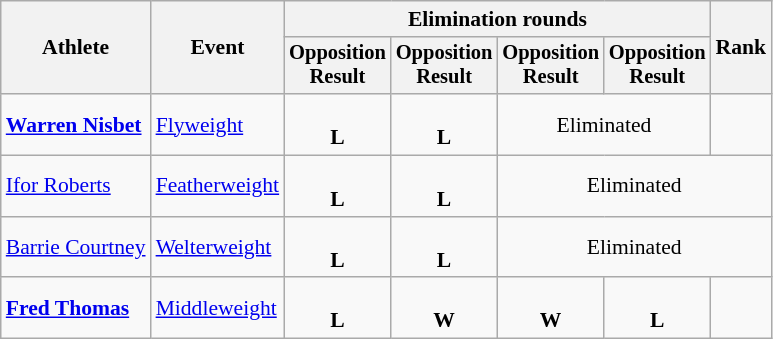<table class=wikitable style="font-size:90%;text-align:center">
<tr>
<th rowspan="2">Athlete</th>
<th rowspan="2">Event</th>
<th colspan=4>Elimination rounds</th>
<th rowspan=2>Rank</th>
</tr>
<tr style="font-size:95%">
<th>Opposition<br>Result</th>
<th>Opposition<br>Result</th>
<th>Opposition<br>Result</th>
<th>Opposition<br>Result</th>
</tr>
<tr>
<td style="text-align:left;"><strong><a href='#'>Warren Nisbet</a></strong></td>
<td style="text-align:left;"><a href='#'>Flyweight</a></td>
<td><br><strong>L</strong></td>
<td><br><strong>L</strong></td>
<td colspan=2>Eliminated</td>
<td></td>
</tr>
<tr>
<td style="text-align:left;"><a href='#'>Ifor Roberts</a></td>
<td style="text-align:left;"><a href='#'>Featherweight</a></td>
<td><br><strong>L</strong></td>
<td><br><strong>L</strong></td>
<td colspan=3>Eliminated</td>
</tr>
<tr>
<td style="text-align:left;"><a href='#'>Barrie Courtney</a></td>
<td style="text-align:left;"><a href='#'>Welterweight</a></td>
<td><br><strong>L</strong></td>
<td><br><strong>L</strong> </td>
<td colspan=3>Eliminated</td>
</tr>
<tr>
<td style="text-align:left;"><strong><a href='#'>Fred Thomas</a></strong></td>
<td style="text-align:left;"><a href='#'>Middleweight</a></td>
<td><br><strong>L</strong></td>
<td><br><strong>W</strong></td>
<td><br><strong>W</strong></td>
<td><br><strong>L</strong></td>
<td></td>
</tr>
</table>
